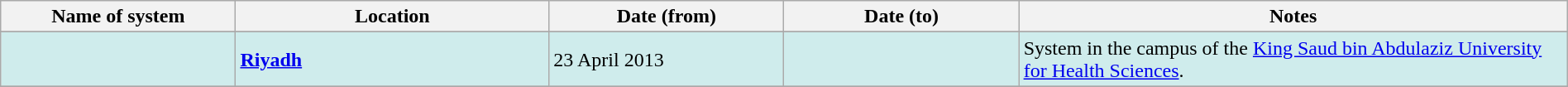<table class="wikitable" width=100%>
<tr>
<th width=15%>Name of system</th>
<th width=20%>Location</th>
<th width=15%>Date (from)</th>
<th width=15%>Date (to)</th>
<th width=35%>Notes</th>
</tr>
<tr>
</tr>
<tr style="background:#CFECEC">
<td> </td>
<td><strong><a href='#'>Riyadh</a></strong></td>
<td>23 April 2013</td>
<td> </td>
<td>System in the campus of the <a href='#'>King Saud bin Abdulaziz University for Health Sciences</a>.</td>
</tr>
<tr>
</tr>
</table>
